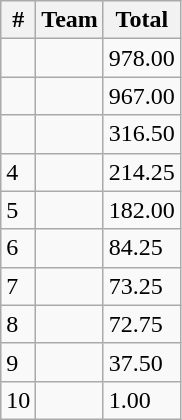<table class="wikitable">
<tr>
<th>#</th>
<th>Team</th>
<th>Total</th>
</tr>
<tr>
<td></td>
<td><strong></strong></td>
<td>978.00</td>
</tr>
<tr>
<td></td>
<td></td>
<td>967.00</td>
</tr>
<tr>
<td></td>
<td></td>
<td>316.50</td>
</tr>
<tr>
<td>4</td>
<td></td>
<td>214.25</td>
</tr>
<tr>
<td>5</td>
<td></td>
<td>182.00</td>
</tr>
<tr>
<td>6</td>
<td></td>
<td>84.25</td>
</tr>
<tr>
<td>7</td>
<td></td>
<td>73.25</td>
</tr>
<tr>
<td>8</td>
<td></td>
<td>72.75</td>
</tr>
<tr>
<td>9</td>
<td></td>
<td>37.50</td>
</tr>
<tr>
<td>10</td>
<td></td>
<td>1.00</td>
</tr>
</table>
